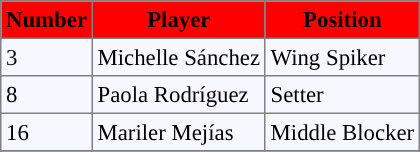<table bgcolor="#f7f8ff" cellpadding="3" cellspacing="0" border="1" style="font-size: 95%; border: gray solid 1px; border-collapse: collapse;">
<tr bgcolor="#ff0000">
<td align=center><strong>Number</strong></td>
<td align=center><strong>Player</strong></td>
<td align=center><strong>Position</strong></td>
</tr>
<tr align="left">
<td>3</td>
<td> Michelle Sánchez</td>
<td>Wing Spiker</td>
</tr>
<tr align="left">
<td>8</td>
<td> Paola Rodríguez</td>
<td>Setter</td>
</tr>
<tr align="left">
<td>16</td>
<td> Mariler Mejías</td>
<td>Middle Blocker</td>
</tr>
<tr align="left">
</tr>
</table>
